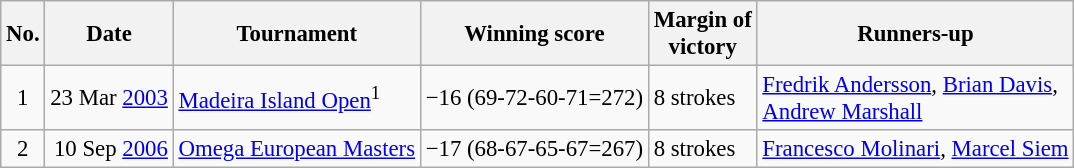<table class="wikitable" style="font-size:95%;">
<tr>
<th>No.</th>
<th>Date</th>
<th>Tournament</th>
<th>Winning score</th>
<th>Margin of<br>victory</th>
<th>Runners-up</th>
</tr>
<tr>
<td align=center>1</td>
<td align=right>23 Mar <a href='#'>2003</a></td>
<td><a href='#'>Madeira Island Open</a><sup>1</sup></td>
<td>−16 (69-72-60-71=272)</td>
<td>8 strokes</td>
<td> <a href='#'>Fredrik Andersson</a>,  <a href='#'>Brian Davis</a>,<br> <a href='#'>Andrew Marshall</a></td>
</tr>
<tr>
<td align=center>2</td>
<td align=right>10 Sep <a href='#'>2006</a></td>
<td><a href='#'>Omega European Masters</a></td>
<td>−17 (68-67-65-67=267)</td>
<td>8 strokes</td>
<td> <a href='#'>Francesco Molinari</a>,  <a href='#'>Marcel Siem</a></td>
</tr>
</table>
